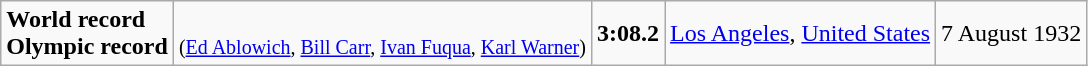<table class="wikitable">
<tr>
<td><strong>World record</strong><br><strong>Olympic record</strong></td>
<td><br><small>(<a href='#'>Ed Ablowich</a>, <a href='#'>Bill Carr</a>, <a href='#'>Ivan Fuqua</a>, <a href='#'>Karl Warner</a>)</small></td>
<td><strong>3:08.2</strong></td>
<td><a href='#'>Los Angeles</a>, <a href='#'>United States</a></td>
<td>7 August 1932</td>
</tr>
</table>
